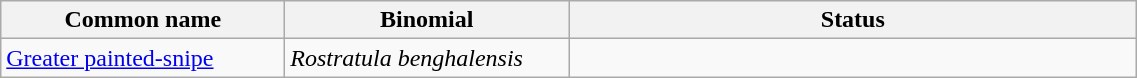<table width=60% class="wikitable">
<tr>
<th width=25%>Common name</th>
<th width=25%>Binomial</th>
<th width=50%>Status</th>
</tr>
<tr>
<td><a href='#'>Greater painted-snipe</a></td>
<td><em>Rostratula benghalensis</em></td>
<td></td>
</tr>
</table>
